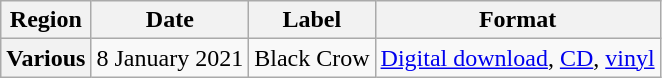<table class="wikitable plainrowheaders">
<tr>
<th scope="col">Region</th>
<th scope="col">Date</th>
<th scope="col">Label</th>
<th scope="col">Format</th>
</tr>
<tr>
<th scope="row">Various</th>
<td>8 January 2021</td>
<td>Black Crow</td>
<td><a href='#'>Digital download</a>, <a href='#'>CD</a>, <a href='#'>vinyl</a></td>
</tr>
</table>
